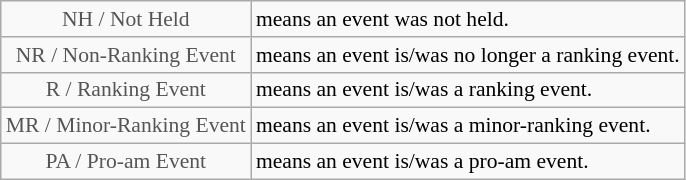<table class="wikitable" style="font-size:90%">
<tr>
<td style="text-align:center; color:#555555;" colspan="4">NH / Not Held</td>
<td>means an event was not held.</td>
</tr>
<tr>
<td style="text-align:center; color:#555555;" colspan="4">NR / Non-Ranking Event</td>
<td>means an event is/was no longer a ranking event.</td>
</tr>
<tr>
<td style="text-align:center; color:#555555;" colspan="4">R / Ranking Event</td>
<td>means an event is/was a ranking event.</td>
</tr>
<tr>
<td style="text-align:center; color:#555555;" colspan="4">MR / Minor-Ranking Event</td>
<td>means an event is/was a minor-ranking event.</td>
</tr>
<tr>
<td style="text-align:center; color:#555555;" colspan="4">PA / Pro-am Event</td>
<td>means an event is/was a pro-am event.</td>
</tr>
</table>
